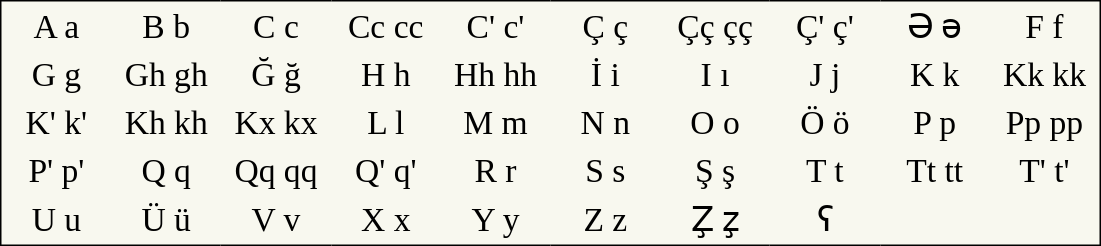<table style="font-family:Arial Unicode MS; font-size:1.4em; border-color:#000000; border-width:1px; border-style:solid; border-collapse:collapse; background-color:#F8F8EF">
<tr>
<td style="width:3em; text-align:center; padding: 3px;">A a</td>
<td style="width:3em; text-align:center; padding: 3px;">B b</td>
<td style="width:3em; text-align:center; padding: 3px;">C c</td>
<td style="width:3em; text-align:center; padding: 3px;">Cc cc</td>
<td style="width:3em; text-align:center; padding: 3px;">C' c'</td>
<td style="width:3em; text-align:center; padding: 3px;">Ç ç</td>
<td style="width:3em; text-align:center; padding: 3px;">Çç çç</td>
<td style="width:3em; text-align:center; padding: 3px;">Ç' ç'</td>
<td style="width:3em; text-align:center; padding: 3px;">Ə ə</td>
<td style="width:3em; text-align:center; padding: 3px;">F f</td>
</tr>
<tr>
<td style="width:3em; text-align:center; padding: 3px;">G g</td>
<td style="width:3em; text-align:center; padding: 3px;">Gh gh</td>
<td style="width:3em; text-align:center; padding: 3px;">Ğ ğ</td>
<td style="width:3em; text-align:center; padding: 3px;">H h</td>
<td style="width:3em; text-align:center; padding: 3px;">Hh hh</td>
<td style="width:3em; text-align:center; padding: 3px;">İ i</td>
<td style="width:3em; text-align:center; padding: 3px;">I ı</td>
<td style="width:3em; text-align:center; padding: 3px;">J j</td>
<td style="width:3em; text-align:center; padding: 3px;">K k</td>
<td style="width:3em; text-align:center; padding: 3px;">Kk kk</td>
</tr>
<tr>
<td style="width:3em; text-align:center; padding: 3px;">K' k'</td>
<td style="width:3em; text-align:center; padding: 3px;">Kh kh</td>
<td style="width:3em; text-align:center; padding: 3px;">Kx kx</td>
<td style="width:3em; text-align:center; padding: 3px;">L l</td>
<td style="width:3em; text-align:center; padding: 3px;">M m</td>
<td style="width:3em; text-align:center; padding: 3px;">N n</td>
<td style="width:3em; text-align:center; padding: 3px;">O o</td>
<td style="width:3em; text-align:center; padding: 3px;">Ö ö</td>
<td style="width:3em; text-align:center; padding: 3px;">P p</td>
<td style="width:3em; text-align:center; padding: 3px;">Pp pp</td>
</tr>
<tr>
<td style="width:3em; text-align:center; padding: 3px;">P' p'</td>
<td style="width:3em; text-align:center; padding: 3px;">Q q</td>
<td style="width:3em; text-align:center; padding: 3px;">Qq qq</td>
<td style="width:3em; text-align:center; padding: 3px;">Q' q'</td>
<td style="width:3em; text-align:center; padding: 3px;">R r</td>
<td style="width:3em; text-align:center; padding: 3px;">S s</td>
<td style="width:3em; text-align:center; padding: 3px;">Ş ş</td>
<td style="width:3em; text-align:center; padding: 3px;">T t</td>
<td style="width:3em; text-align:center; padding: 3px;">Tt tt</td>
<td style="width:3em; text-align:center; padding: 3px;">T' t'</td>
</tr>
<tr>
<td style="width:3em; text-align:center; padding: 3px;">U u</td>
<td style="width:3em; text-align:center; padding: 3px;">Ü ü</td>
<td style="width:3em; text-align:center; padding: 3px;">V v</td>
<td style="width:3em; text-align:center; padding: 3px;">X x</td>
<td style="width:3em; text-align:center; padding: 3px;">Y y</td>
<td style="width:3em; text-align:center; padding: 3px;">Z z</td>
<td style="width:3em; text-align:center; padding: 3px;">Z̧ z̧</td>
<td style="width:3em; text-align:center; padding: 3px;">ʕ</td>
<td style="width:3em; text-align:center; padding: 3px;"></td>
<td style="width:3em; text-align:center; padding: 3px;"></td>
</tr>
</table>
